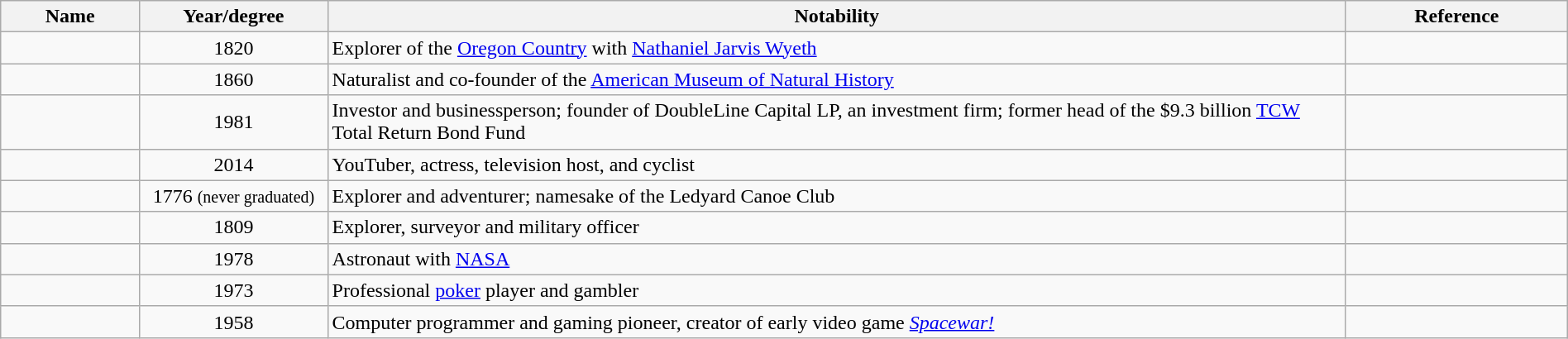<table class="wikitable sortable" style="width:100%">
<tr>
<th style="width:*;">Name</th>
<th style="width:12%;">Year/degree</th>
<th style="width:65%;" class="unsortable">Notability</th>
<th style="width:*;" class="unsortable">Reference</th>
</tr>
<tr>
<td></td>
<td style="text-align:center;">1820</td>
<td>Explorer of the <a href='#'>Oregon Country</a> with <a href='#'>Nathaniel Jarvis Wyeth</a></td>
<td style="text-align:center;"></td>
</tr>
<tr>
<td></td>
<td style="text-align:center;">1860</td>
<td>Naturalist and co-founder of the <a href='#'>American Museum of Natural History</a></td>
<td style="text-align:center;"></td>
</tr>
<tr>
<td></td>
<td style="text-align:center;">1981</td>
<td>Investor and businessperson; founder of DoubleLine Capital LP, an investment firm; former head of the $9.3 billion <a href='#'>TCW</a> Total Return Bond Fund</td>
<td style="text-align:center;"></td>
</tr>
<tr>
<td></td>
<td style="text-align:center;">2014</td>
<td>YouTuber, actress, television host, and cyclist</td>
<td style="text-align:center;"></td>
</tr>
<tr>
<td></td>
<td style="text-align:center;">1776 <small>(never graduated)</small></td>
<td>Explorer and adventurer; namesake of the Ledyard Canoe Club</td>
<td style="text-align:center;"></td>
</tr>
<tr>
<td></td>
<td style="text-align:center;">1809</td>
<td>Explorer, surveyor and military officer</td>
<td style="text-align:center;"></td>
</tr>
<tr>
<td></td>
<td style="text-align:center;">1978</td>
<td>Astronaut with <a href='#'>NASA</a></td>
<td style="text-align:center;"></td>
</tr>
<tr>
<td></td>
<td style="text-align:center;">1973</td>
<td>Professional <a href='#'>poker</a> player and gambler</td>
<td style="text-align:center;"></td>
</tr>
<tr>
<td></td>
<td style="text-align:center;">1958</td>
<td>Computer programmer and gaming pioneer, creator of early video game <em><a href='#'>Spacewar!</a></em></td>
<td style="text-align:center;"></td>
</tr>
</table>
